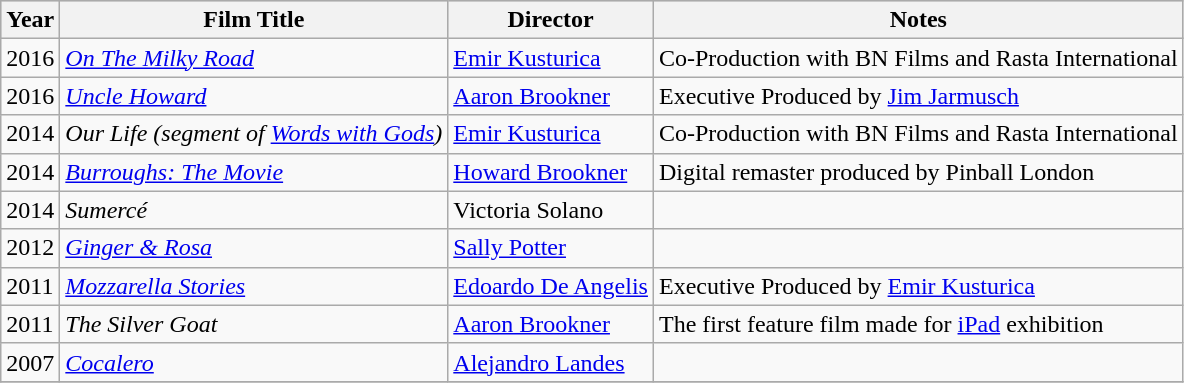<table class="wikitable">
<tr style="background:#ccc; text-align:center;">
<th>Year</th>
<th>Film Title</th>
<th>Director</th>
<th>Notes</th>
</tr>
<tr>
<td>2016</td>
<td><em><a href='#'>On The Milky Road</a></em></td>
<td><a href='#'>Emir Kusturica</a></td>
<td>Co-Production with BN Films and Rasta International</td>
</tr>
<tr>
<td>2016</td>
<td><em><a href='#'>Uncle Howard</a></em></td>
<td><a href='#'>Aaron Brookner</a></td>
<td>Executive Produced by <a href='#'>Jim Jarmusch</a></td>
</tr>
<tr>
<td>2014</td>
<td><em>Our Life (segment of <a href='#'>Words with Gods</a>)</em></td>
<td><a href='#'>Emir Kusturica</a></td>
<td>Co-Production with BN Films and Rasta International</td>
</tr>
<tr>
<td>2014</td>
<td><em><a href='#'>Burroughs: The Movie</a></em></td>
<td><a href='#'>Howard Brookner</a></td>
<td>Digital remaster produced by Pinball London</td>
</tr>
<tr>
<td>2014</td>
<td><em>Sumercé</em></td>
<td>Victoria Solano</td>
<td></td>
</tr>
<tr>
<td>2012</td>
<td><em><a href='#'>Ginger & Rosa</a></em></td>
<td><a href='#'>Sally Potter</a></td>
<td></td>
</tr>
<tr>
<td>2011</td>
<td><em><a href='#'>Mozzarella Stories</a></em></td>
<td><a href='#'>Edoardo De Angelis</a></td>
<td>Executive Produced by <a href='#'>Emir Kusturica</a></td>
</tr>
<tr>
<td>2011</td>
<td><em>The Silver Goat</em></td>
<td><a href='#'>Aaron Brookner</a></td>
<td>The first feature film made for <a href='#'>iPad</a> exhibition</td>
</tr>
<tr>
<td>2007</td>
<td><em><a href='#'>Cocalero</a></em></td>
<td><a href='#'>Alejandro Landes</a></td>
<td></td>
</tr>
<tr>
</tr>
</table>
